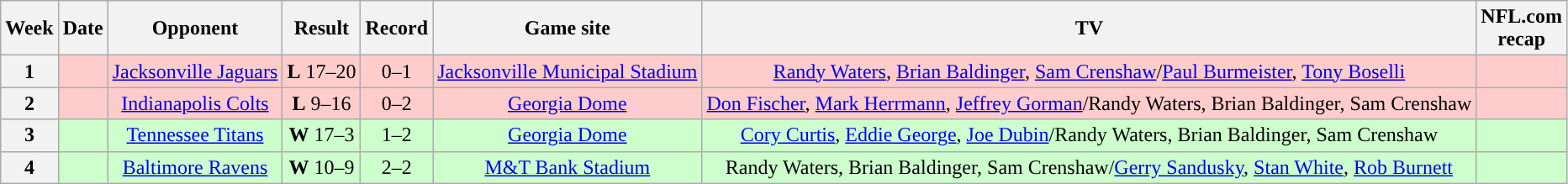<table class="wikitable" style="text-align:center">
<tr>
<th>Week</th>
<th>Date</th>
<th>Opponent</th>
<th>Result</th>
<th>Record</th>
<th>Game site</th>
<th>TV</th>
<th>NFL.com<br>recap</th>
</tr>
<tr style="background: #fcc">
<th align=center colspan="1">1</th>
<td></td>
<td><a href='#'>Jacksonville Jaguars</a></td>
<td><strong>L</strong> 17–20</td>
<td>0–1</td>
<td><a href='#'>Jacksonville Municipal Stadium</a></td>
<td><a href='#'>Randy Waters</a>, <a href='#'>Brian Baldinger</a>, <a href='#'>Sam Crenshaw</a>/<a href='#'>Paul Burmeister</a>, <a href='#'>Tony Boselli</a></td>
<td align=center colspan="1"></td>
</tr>
<tr style="background: #fcc">
<th align=center colspan="1">2</th>
<td></td>
<td><a href='#'>Indianapolis Colts</a></td>
<td><strong>L</strong> 9–16</td>
<td>0–2</td>
<td><a href='#'>Georgia Dome</a></td>
<td><a href='#'>Don Fischer</a>, <a href='#'>Mark Herrmann</a>, <a href='#'>Jeffrey Gorman</a>/Randy Waters, Brian Baldinger, Sam Crenshaw</td>
<td 1></td>
</tr>
<tr style="background: #cfc;">
<th align=center colspan="1">3</th>
<td></td>
<td><a href='#'>Tennessee Titans</a></td>
<td><strong>W</strong> 17–3</td>
<td>1–2</td>
<td><a href='#'>Georgia Dome</a></td>
<td><a href='#'>Cory Curtis</a>, <a href='#'>Eddie George</a>, <a href='#'>Joe Dubin</a>/Randy Waters, Brian Baldinger, Sam Crenshaw</td>
<td align=center colspan="1"></td>
</tr>
<tr style="background: #cfc;">
<th align=center colspan="1">4</th>
<td></td>
<td><a href='#'>Baltimore Ravens</a></td>
<td><strong>W</strong> 10–9</td>
<td>2–2</td>
<td><a href='#'>M&T Bank Stadium</a></td>
<td>Randy Waters, Brian Baldinger, Sam Crenshaw/<a href='#'>Gerry Sandusky</a>, <a href='#'>Stan White</a>, <a href='#'>Rob Burnett</a></td>
<td align=center colspan="1"></td>
</tr>
</table>
